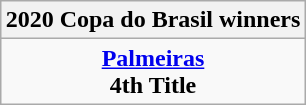<table class="wikitable" style="text-align: center; margin: 0 auto;">
<tr>
<th>2020 Copa do Brasil winners</th>
</tr>
<tr>
<td><strong><a href='#'>Palmeiras</a></strong><br><strong>4th Title</strong></td>
</tr>
</table>
